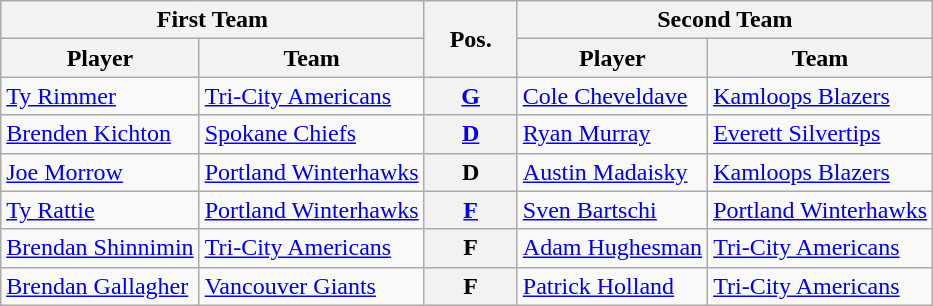<table class="wikitable">
<tr>
<th colspan="2">First Team</th>
<th style="width:10%;" rowspan="2">Pos.</th>
<th colspan="2">Second Team</th>
</tr>
<tr>
<th>Player</th>
<th>Team</th>
<th>Player</th>
<th>Team</th>
</tr>
<tr>
<td><a href='#'>Ty Rimmer</a></td>
<td><a href='#'>Tri-City Americans</a></td>
<th style="text-align:center;"><a href='#'>G</a></th>
<td><a href='#'>Cole Cheveldave</a></td>
<td><a href='#'>Kamloops Blazers</a></td>
</tr>
<tr>
<td><a href='#'>Brenden Kichton</a></td>
<td><a href='#'>Spokane Chiefs</a></td>
<th style="text-align:center;"><a href='#'>D</a></th>
<td><a href='#'>Ryan Murray</a></td>
<td><a href='#'>Everett Silvertips</a></td>
</tr>
<tr>
<td><a href='#'>Joe Morrow</a></td>
<td><a href='#'>Portland Winterhawks</a></td>
<th style="text-align:center;">D</th>
<td><a href='#'>Austin Madaisky</a></td>
<td><a href='#'>Kamloops Blazers</a></td>
</tr>
<tr>
<td><a href='#'>Ty Rattie</a></td>
<td><a href='#'>Portland Winterhawks</a></td>
<th style="text-align:center;"><a href='#'>F</a></th>
<td><a href='#'>Sven Bartschi</a></td>
<td><a href='#'>Portland Winterhawks</a></td>
</tr>
<tr>
<td><a href='#'>Brendan Shinnimin</a></td>
<td><a href='#'>Tri-City Americans</a></td>
<th style="text-align:center;">F</th>
<td><a href='#'>Adam Hughesman</a></td>
<td><a href='#'>Tri-City Americans</a></td>
</tr>
<tr>
<td><a href='#'>Brendan Gallagher</a></td>
<td><a href='#'>Vancouver Giants</a></td>
<th style="text-align:center;">F</th>
<td><a href='#'>Patrick Holland</a></td>
<td><a href='#'>Tri-City Americans</a></td>
</tr>
</table>
